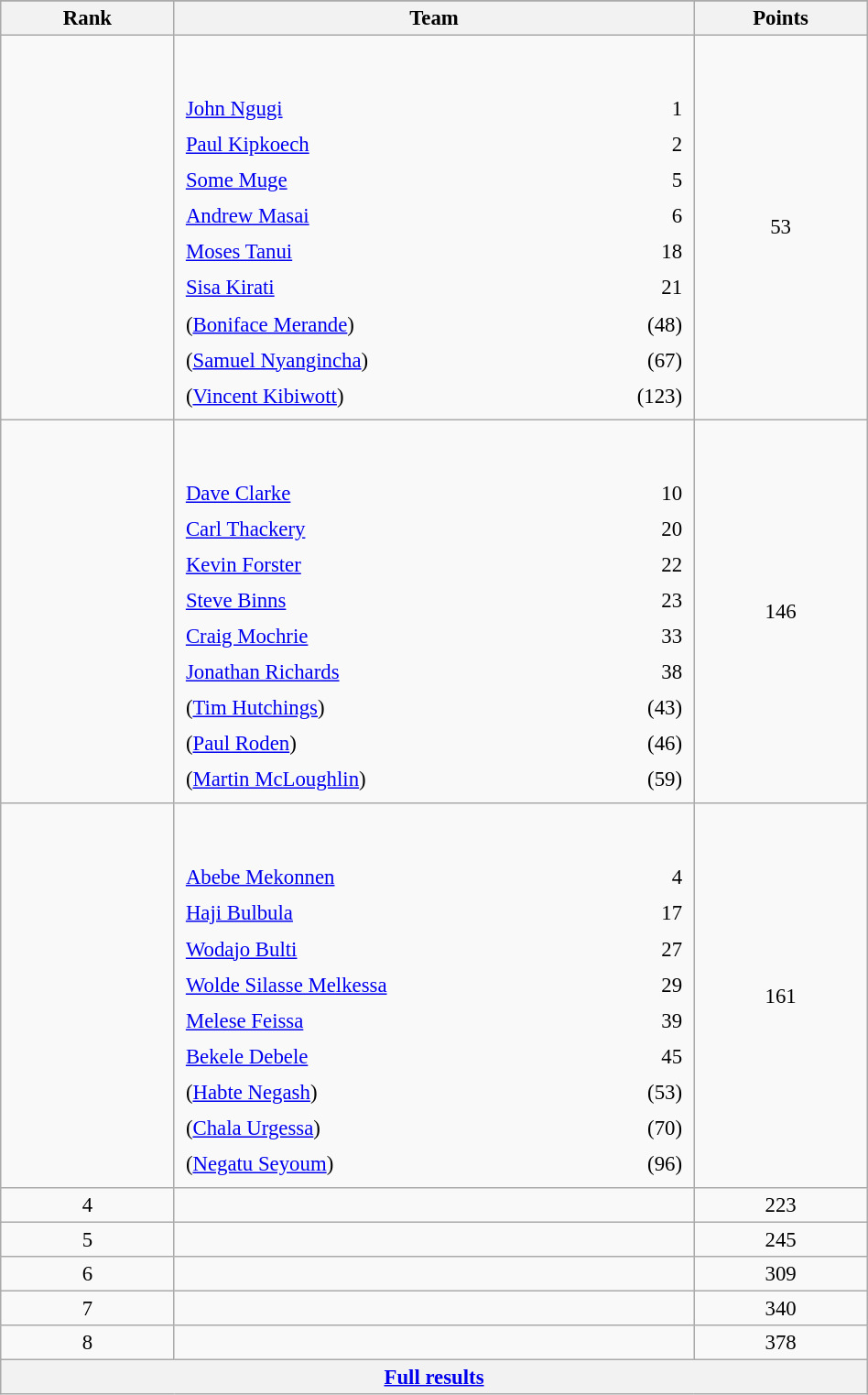<table class="wikitable sortable" style=" text-align:center; font-size:95%;" width="50%">
<tr>
</tr>
<tr>
<th width=10%>Rank</th>
<th width=30%>Team</th>
<th width=10%>Points</th>
</tr>
<tr>
<td align=center></td>
<td align=left> <br><br><table width=100%>
<tr>
<td align=left style="border:0"><a href='#'>John Ngugi</a></td>
<td align=right style="border:0">1</td>
</tr>
<tr>
<td align=left style="border:0"><a href='#'>Paul Kipkoech</a></td>
<td align=right style="border:0">2</td>
</tr>
<tr>
<td align=left style="border:0"><a href='#'>Some Muge</a></td>
<td align=right style="border:0">5</td>
</tr>
<tr>
<td align=left style="border:0"><a href='#'>Andrew Masai</a></td>
<td align=right style="border:0">6</td>
</tr>
<tr>
<td align=left style="border:0"><a href='#'>Moses Tanui</a></td>
<td align=right style="border:0">18</td>
</tr>
<tr>
<td align=left style="border:0"><a href='#'>Sisa Kirati</a></td>
<td align=right style="border:0">21</td>
</tr>
<tr>
<td align=left style="border:0">(<a href='#'>Boniface Merande</a>)</td>
<td align=right style="border:0">(48)</td>
</tr>
<tr>
<td align=left style="border:0">(<a href='#'>Samuel Nyangincha</a>)</td>
<td align=right style="border:0">(67)</td>
</tr>
<tr>
<td align=left style="border:0">(<a href='#'>Vincent Kibiwott</a>)</td>
<td align=right style="border:0">(123)</td>
</tr>
</table>
</td>
<td>53</td>
</tr>
<tr>
<td align=center></td>
<td align=left> <br><br><table width=100%>
<tr>
<td align=left style="border:0"><a href='#'>Dave Clarke</a></td>
<td align=right style="border:0">10</td>
</tr>
<tr>
<td align=left style="border:0"><a href='#'>Carl Thackery</a></td>
<td align=right style="border:0">20</td>
</tr>
<tr>
<td align=left style="border:0"><a href='#'>Kevin Forster</a></td>
<td align=right style="border:0">22</td>
</tr>
<tr>
<td align=left style="border:0"><a href='#'>Steve Binns</a></td>
<td align=right style="border:0">23</td>
</tr>
<tr>
<td align=left style="border:0"><a href='#'>Craig Mochrie</a></td>
<td align=right style="border:0">33</td>
</tr>
<tr>
<td align=left style="border:0"><a href='#'>Jonathan Richards</a></td>
<td align=right style="border:0">38</td>
</tr>
<tr>
<td align=left style="border:0">(<a href='#'>Tim Hutchings</a>)</td>
<td align=right style="border:0">(43)</td>
</tr>
<tr>
<td align=left style="border:0">(<a href='#'>Paul Roden</a>)</td>
<td align=right style="border:0">(46)</td>
</tr>
<tr>
<td align=left style="border:0">(<a href='#'>Martin McLoughlin</a>)</td>
<td align=right style="border:0">(59)</td>
</tr>
</table>
</td>
<td>146</td>
</tr>
<tr>
<td align=center></td>
<td align=left> <br><br><table width=100%>
<tr>
<td align=left style="border:0"><a href='#'>Abebe Mekonnen</a></td>
<td align=right style="border:0">4</td>
</tr>
<tr>
<td align=left style="border:0"><a href='#'>Haji Bulbula</a></td>
<td align=right style="border:0">17</td>
</tr>
<tr>
<td align=left style="border:0"><a href='#'>Wodajo Bulti</a></td>
<td align=right style="border:0">27</td>
</tr>
<tr>
<td align=left style="border:0"><a href='#'>Wolde Silasse Melkessa</a></td>
<td align=right style="border:0">29</td>
</tr>
<tr>
<td align=left style="border:0"><a href='#'>Melese Feissa</a></td>
<td align=right style="border:0">39</td>
</tr>
<tr>
<td align=left style="border:0"><a href='#'>Bekele Debele</a></td>
<td align=right style="border:0">45</td>
</tr>
<tr>
<td align=left style="border:0">(<a href='#'>Habte Negash</a>)</td>
<td align=right style="border:0">(53)</td>
</tr>
<tr>
<td align=left style="border:0">(<a href='#'>Chala Urgessa</a>)</td>
<td align=right style="border:0">(70)</td>
</tr>
<tr>
<td align=left style="border:0">(<a href='#'>Negatu Seyoum</a>)</td>
<td align=right style="border:0">(96)</td>
</tr>
</table>
</td>
<td>161</td>
</tr>
<tr>
<td align=center>4</td>
<td align=left></td>
<td>223</td>
</tr>
<tr>
<td align=center>5</td>
<td align=left></td>
<td>245</td>
</tr>
<tr>
<td align=center>6</td>
<td align=left></td>
<td>309</td>
</tr>
<tr>
<td align=center>7</td>
<td align=left></td>
<td>340</td>
</tr>
<tr>
<td align=center>8</td>
<td align=left></td>
<td>378</td>
</tr>
<tr class="sortbottom">
<th colspan=3 align=center><a href='#'>Full results</a></th>
</tr>
</table>
